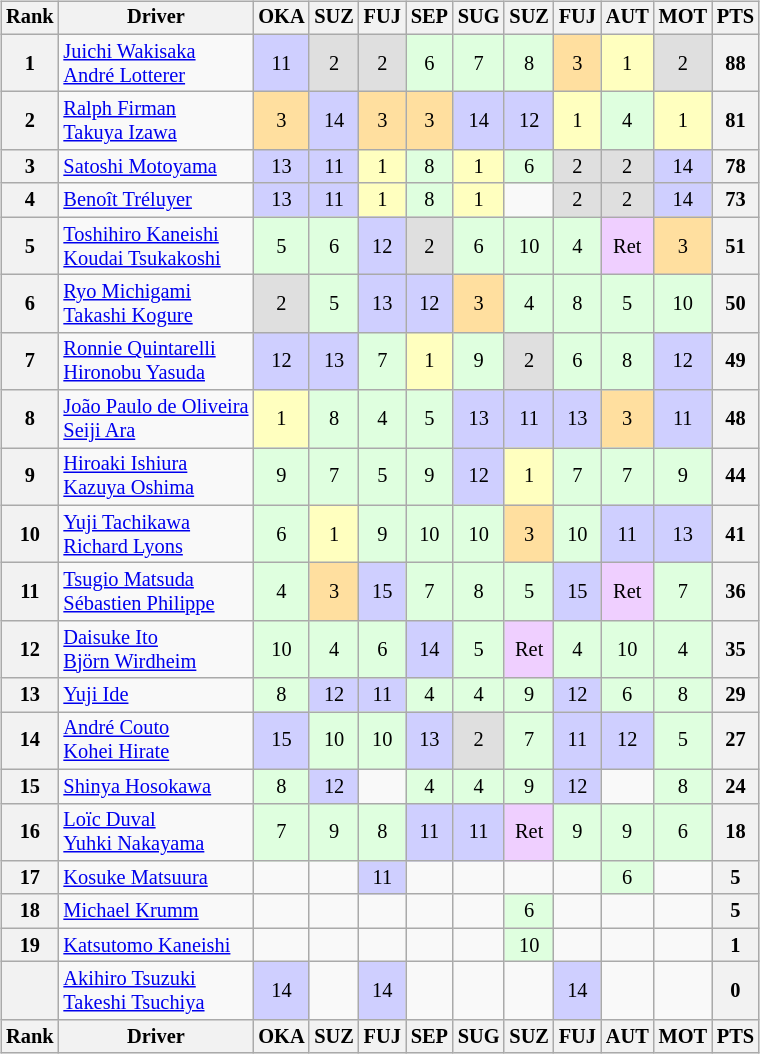<table>
<tr>
<td><br><table class="wikitable" style="font-size:85%; text-align:center">
<tr>
<th>Rank</th>
<th>Driver</th>
<th>OKA<br></th>
<th>SUZ<br></th>
<th>FUJ<br></th>
<th>SEP<br></th>
<th>SUG<br></th>
<th>SUZ<br></th>
<th>FUJ<br></th>
<th>AUT<br></th>
<th>MOT<br></th>
<th>PTS</th>
</tr>
<tr>
<th>1</th>
<td align="left"> <a href='#'>Juichi Wakisaka</a><br> <a href='#'>André Lotterer</a></td>
<td style="background:#CFCFFF;">11</td>
<td style="background:#DFDFDF;">2</td>
<td style="background:#DFDFDF;">2</td>
<td style="background:#DFFFDF;">6</td>
<td style="background:#DFFFDF;">7</td>
<td style="background:#DFFFDF;">8</td>
<td style="background:#FFDF9F;">3</td>
<td style="background:#FFFFBF;">1</td>
<td style="background:#DFDFDF;">2</td>
<th>88</th>
</tr>
<tr>
<th>2</th>
<td align="left"> <a href='#'>Ralph Firman</a><br> <a href='#'>Takuya Izawa</a></td>
<td style="background:#FFDF9F;">3</td>
<td style="background:#CFCFFF;">14</td>
<td style="background:#FFDF9F;">3</td>
<td style="background:#FFDF9F;">3</td>
<td style="background:#CFCFFF;">14</td>
<td style="background:#CFCFFF;">12</td>
<td style="background:#FFFFBF;">1</td>
<td style="background:#DFFFDF;">4</td>
<td style="background:#FFFFBF;">1</td>
<th>81</th>
</tr>
<tr>
<th>3</th>
<td align="left"> <a href='#'>Satoshi Motoyama</a></td>
<td style="background:#CFCFFF;">13</td>
<td style="background:#CFCFFF;">11</td>
<td style="background:#FFFFBF;">1</td>
<td style="background:#DFFFDF;">8</td>
<td style="background:#FFFFBF;">1</td>
<td style="background:#DFFFDF;">6</td>
<td style="background:#DFDFDF;">2</td>
<td style="background:#DFDFDF;">2</td>
<td style="background:#CFCFFF;">14</td>
<th>78</th>
</tr>
<tr>
<th>4</th>
<td align="left"> <a href='#'>Benoît Tréluyer</a></td>
<td style="background:#CFCFFF;">13</td>
<td style="background:#CFCFFF;">11</td>
<td style="background:#FFFFBF;">1</td>
<td style="background:#DFFFDF;">8</td>
<td style="background:#FFFFBF;">1</td>
<td></td>
<td style="background:#DFDFDF;">2</td>
<td style="background:#DFDFDF;">2</td>
<td style="background:#CFCFFF;">14</td>
<th>73</th>
</tr>
<tr>
<th>5</th>
<td align="left"> <a href='#'>Toshihiro Kaneishi</a><br> <a href='#'>Koudai Tsukakoshi</a></td>
<td style="background:#DFFFDF;">5</td>
<td style="background:#DFFFDF;">6</td>
<td style="background:#CFCFFF;">12</td>
<td style="background:#DFDFDF;">2</td>
<td style="background:#DFFFDF;">6</td>
<td style="background:#DFFFDF;">10</td>
<td style="background:#DFFFDF;">4</td>
<td style="background:#EFCFFF;">Ret</td>
<td style="background:#FFDF9F;">3</td>
<th>51</th>
</tr>
<tr>
<th>6</th>
<td align="left"> <a href='#'>Ryo Michigami</a><br> <a href='#'>Takashi Kogure</a></td>
<td style="background:#DFDFDF;">2</td>
<td style="background:#DFFFDF;">5</td>
<td style="background:#CFCFFF;">13</td>
<td style="background:#CFCFFF;">12</td>
<td style="background:#FFDF9F;">3</td>
<td style="background:#DFFFDF;">4</td>
<td style="background:#DFFFDF;">8</td>
<td style="background:#DFFFDF;">5</td>
<td style="background:#DFFFDF;">10</td>
<th>50</th>
</tr>
<tr>
<th>7</th>
<td align="left"> <a href='#'>Ronnie Quintarelli</a><br> <a href='#'>Hironobu Yasuda</a></td>
<td style="background:#CFCFFF;">12</td>
<td style="background:#CFCFFF;">13</td>
<td style="background:#DFFFDF;">7</td>
<td style="background:#FFFFBF;">1</td>
<td style="background:#DFFFDF;">9</td>
<td style="background:#DFDFDF;">2</td>
<td style="background:#DFFFDF;">6</td>
<td style="background:#DFFFDF;">8</td>
<td style="background:#CFCFFF;">12</td>
<th>49</th>
</tr>
<tr>
<th>8</th>
<td align="left"> <a href='#'>João Paulo de Oliveira</a><br> <a href='#'>Seiji Ara</a></td>
<td style="background:#FFFFBF;">1</td>
<td style="background:#DFFFDF;">8</td>
<td style="background:#DFFFDF;">4</td>
<td style="background:#DFFFDF;">5</td>
<td style="background:#CFCFFF;">13</td>
<td style="background:#CFCFFF;">11</td>
<td style="background:#CFCFFF;">13</td>
<td style="background:#FFDF9F;">3</td>
<td style="background:#CFCFFF;">11</td>
<th>48</th>
</tr>
<tr>
<th>9</th>
<td align="left"> <a href='#'>Hiroaki Ishiura</a><br> <a href='#'>Kazuya Oshima</a></td>
<td style="background:#DFFFDF;">9</td>
<td style="background:#DFFFDF;">7</td>
<td style="background:#DFFFDF;">5</td>
<td style="background:#DFFFDF;">9</td>
<td style="background:#CFCFFF;">12</td>
<td style="background:#FFFFBF;">1</td>
<td style="background:#DFFFDF;">7</td>
<td style="background:#DFFFDF;">7</td>
<td style="background:#DFFFDF;">9</td>
<th>44</th>
</tr>
<tr>
<th>10</th>
<td align="left"> <a href='#'>Yuji Tachikawa</a><br> <a href='#'>Richard Lyons</a></td>
<td style="background:#DFFFDF;">6</td>
<td style="background:#FFFFBF;">1</td>
<td style="background:#DFFFDF;">9</td>
<td style="background:#DFFFDF;">10</td>
<td style="background:#DFFFDF;">10</td>
<td style="background:#FFDF9F;">3</td>
<td style="background:#DFFFDF;">10</td>
<td style="background:#CFCFFF;">11</td>
<td style="background:#CFCFFF;">13</td>
<th>41</th>
</tr>
<tr>
<th>11</th>
<td align="left"> <a href='#'>Tsugio Matsuda</a><br> <a href='#'>Sébastien Philippe</a></td>
<td style="background:#DFFFDF;">4</td>
<td style="background:#FFDF9F;">3</td>
<td style="background:#CFCFFF;">15</td>
<td style="background:#DFFFDF;">7</td>
<td style="background:#DFFFDF;">8</td>
<td style="background:#DFFFDF;">5</td>
<td style="background:#CFCFFF;">15</td>
<td style="background:#EFCFFF;">Ret</td>
<td style="background:#DFFFDF;">7</td>
<th>36</th>
</tr>
<tr>
<th>12</th>
<td align="left"> <a href='#'>Daisuke Ito</a><br> <a href='#'>Björn Wirdheim</a></td>
<td style="background:#DFFFDF;">10</td>
<td style="background:#DFFFDF;">4</td>
<td style="background:#DFFFDF;">6</td>
<td style="background:#CFCFFF;">14</td>
<td style="background:#DFFFDF;">5</td>
<td style="background:#EFCFFF;">Ret</td>
<td style="background:#DFFFDF;">4</td>
<td style="background:#DFFFDF;">10</td>
<td style="background:#DFFFDF;">4</td>
<th>35</th>
</tr>
<tr>
<th>13</th>
<td align="left"> <a href='#'>Yuji Ide</a></td>
<td style="background:#DFFFDF;">8</td>
<td style="background:#CFCFFF;">12</td>
<td style="background:#CFCFFF;">11</td>
<td style="background:#DFFFDF;">4</td>
<td style="background:#DFFFDF;">4</td>
<td style="background:#DFFFDF;">9</td>
<td style="background:#CFCFFF;">12</td>
<td style="background:#DFFFDF;">6</td>
<td style="background:#DFFFDF;">8</td>
<th>29</th>
</tr>
<tr>
<th>14</th>
<td align="left"> <a href='#'>André Couto</a><br> <a href='#'>Kohei Hirate</a></td>
<td style="background:#CFCFFF;">15</td>
<td style="background:#DFFFDF;">10</td>
<td style="background:#DFFFDF;">10</td>
<td style="background:#CFCFFF;">13</td>
<td style="background:#DFDFDF;">2</td>
<td style="background:#DFFFDF;">7</td>
<td style="background:#CFCFFF;">11</td>
<td style="background:#CFCFFF;">12</td>
<td style="background:#DFFFDF;">5</td>
<th>27</th>
</tr>
<tr>
<th>15</th>
<td align="left"> <a href='#'>Shinya Hosokawa</a></td>
<td style="background:#DFFFDF;">8</td>
<td style="background:#CFCFFF;">12</td>
<td></td>
<td style="background:#DFFFDF;">4</td>
<td style="background:#DFFFDF;">4</td>
<td style="background:#DFFFDF;">9</td>
<td style="background:#CFCFFF;">12</td>
<td></td>
<td style="background:#DFFFDF;">8</td>
<th>24</th>
</tr>
<tr>
<th>16</th>
<td align="left"> <a href='#'>Loïc Duval</a><br> <a href='#'>Yuhki Nakayama</a></td>
<td style="background:#DFFFDF;">7</td>
<td style="background:#DFFFDF;">9</td>
<td style="background:#DFFFDF;">8</td>
<td style="background:#CFCFFF;">11</td>
<td style="background:#CFCFFF;">11</td>
<td style="background:#EFCFFF;">Ret</td>
<td style="background:#DFFFDF;">9</td>
<td style="background:#DFFFDF;">9</td>
<td style="background:#DFFFDF;">6</td>
<th>18</th>
</tr>
<tr>
<th>17</th>
<td align="left"> <a href='#'>Kosuke Matsuura</a></td>
<td></td>
<td></td>
<td style="background:#CFCFFF;">11</td>
<td></td>
<td></td>
<td></td>
<td></td>
<td style="background:#DFFFDF;">6</td>
<td></td>
<th>5</th>
</tr>
<tr>
<th>18</th>
<td align="left"> <a href='#'>Michael Krumm</a></td>
<td></td>
<td></td>
<td></td>
<td></td>
<td></td>
<td style="background:#DFFFDF;">6</td>
<td></td>
<td></td>
<td></td>
<th>5</th>
</tr>
<tr>
<th>19</th>
<td align="left"> <a href='#'>Katsutomo Kaneishi</a></td>
<td></td>
<td></td>
<td></td>
<td></td>
<td></td>
<td style="background:#DFFFDF;">10</td>
<td></td>
<td></td>
<td></td>
<th>1</th>
</tr>
<tr>
<th></th>
<td align="left"> <a href='#'>Akihiro Tsuzuki</a><br> <a href='#'>Takeshi Tsuchiya</a></td>
<td style="background:#CFCFFF;">14</td>
<td></td>
<td style="background:#CFCFFF;">14</td>
<td></td>
<td></td>
<td></td>
<td style="background:#CFCFFF;">14</td>
<td></td>
<td></td>
<th>0</th>
</tr>
<tr>
<th>Rank</th>
<th>Driver</th>
<th>OKA<br></th>
<th>SUZ<br></th>
<th>FUJ<br></th>
<th>SEP<br></th>
<th>SUG<br></th>
<th>SUZ<br></th>
<th>FUJ<br></th>
<th>AUT<br></th>
<th>MOT<br></th>
<th>PTS</th>
</tr>
</table>
</td>
<td valign="top"><br></td>
</tr>
</table>
